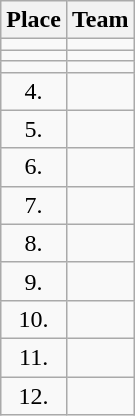<table class="wikitable" style="text-align: center;">
<tr>
<th>Place</th>
<th>Team</th>
</tr>
<tr>
<td></td>
<td style="text-align: left;"></td>
</tr>
<tr>
<td></td>
<td style="text-align: left;"></td>
</tr>
<tr>
<td></td>
<td style="text-align: left;"></td>
</tr>
<tr>
<td>4.</td>
<td style="text-align: left;"></td>
</tr>
<tr>
<td>5.</td>
<td style="text-align: left;"></td>
</tr>
<tr>
<td>6.</td>
<td style="text-align: left;"></td>
</tr>
<tr>
<td>7.</td>
<td style="text-align: left;"></td>
</tr>
<tr>
<td>8.</td>
<td style="text-align: left;"></td>
</tr>
<tr>
<td>9.</td>
<td style="text-align: left;"></td>
</tr>
<tr>
<td>10.</td>
<td style="text-align: left;"></td>
</tr>
<tr>
<td>11.</td>
<td style="text-align: left;"></td>
</tr>
<tr>
<td>12.</td>
<td style="text-align: left;"></td>
</tr>
</table>
